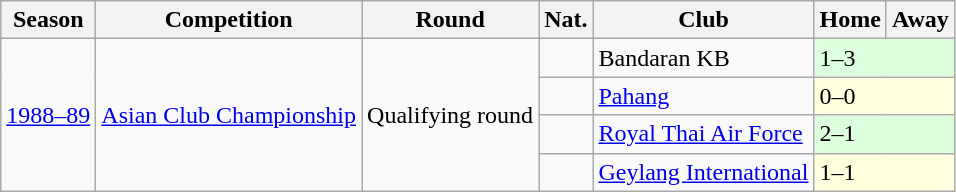<table class="wikitable">
<tr>
<th>Season</th>
<th>Competition</th>
<th>Round</th>
<th>Nat.</th>
<th>Club</th>
<th>Home</th>
<th>Away</th>
</tr>
<tr>
<td rowspan="4"><a href='#'>1988–89</a></td>
<td rowspan="4"><a href='#'>Asian Club Championship</a></td>
<td rowspan="4">Qualifying round</td>
<td></td>
<td>Bandaran KB</td>
<td colspan="2" style="background:#dfd;">1–3</td>
</tr>
<tr>
<td></td>
<td><a href='#'>Pahang</a></td>
<td colspan="2" style="background:#ffd;">0–0</td>
</tr>
<tr>
<td></td>
<td><a href='#'>Royal Thai Air Force</a></td>
<td colspan="2" style="background:#dfd;">2–1</td>
</tr>
<tr>
<td></td>
<td><a href='#'>Geylang International</a></td>
<td colspan="2" style="background:#ffd;">1–1</td>
</tr>
</table>
